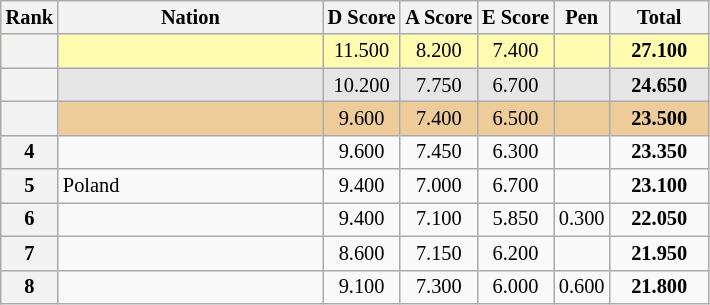<table class="wikitable sortable" style="text-align:center; font-size:85%">
<tr>
<th scope="col" style="width:20px;">Rank</th>
<th scope="col" style="width:170px;">Nation</th>
<th>D Score</th>
<th>A Score</th>
<th>E Score</th>
<th>Pen</th>
<th scope="col" style="width:60px;">Total</th>
</tr>
<tr bgcolor="fffcaf">
<th scope="row"></th>
<td align="left"></td>
<td>11.500</td>
<td>8.200</td>
<td>7.400</td>
<td></td>
<td><strong>27.100</strong></td>
</tr>
<tr bgcolor="e5e5e5">
<th scope="row"></th>
<td align="left"></td>
<td>10.200</td>
<td>7.750</td>
<td>6.700</td>
<td></td>
<td><strong>24.650</strong></td>
</tr>
<tr bgcolor="eecc99">
<th scope="row"></th>
<td align="left"></td>
<td>9.600</td>
<td>7.400</td>
<td>6.500</td>
<td></td>
<td><strong>23.500</strong></td>
</tr>
<tr>
<th>4</th>
<td align="left"></td>
<td>9.600</td>
<td>7.450</td>
<td>6.300</td>
<td></td>
<td><strong>23.350</strong></td>
</tr>
<tr>
<th>5</th>
<td align="left">Poland</td>
<td>9.400</td>
<td>7.000</td>
<td>6.700</td>
<td></td>
<td><strong>23.100</strong></td>
</tr>
<tr>
<th>6</th>
<td align="left"></td>
<td>9.400</td>
<td>7.100</td>
<td>5.850</td>
<td>0.300</td>
<td><strong>22.050</strong></td>
</tr>
<tr>
<th>7</th>
<td align="left"></td>
<td>8.600</td>
<td>7.150</td>
<td>6.200</td>
<td></td>
<td><strong>21.950</strong></td>
</tr>
<tr>
<th>8</th>
<td align="left"></td>
<td>9.100</td>
<td>7.300</td>
<td>6.000</td>
<td>0.600</td>
<td><strong>21.800</strong></td>
</tr>
</table>
